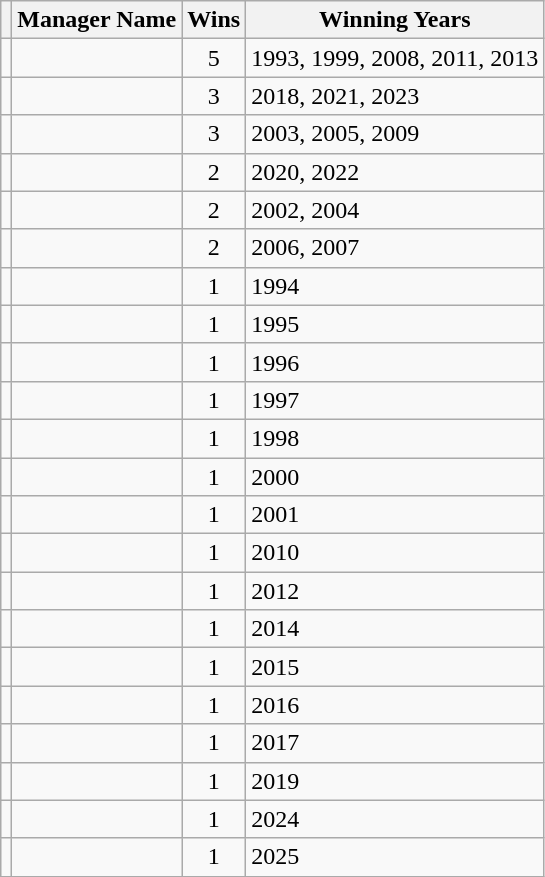<table class="wikitable sortable">
<tr>
<th></th>
<th>Manager Name</th>
<th>Wins</th>
<th>Winning Years</th>
</tr>
<tr>
<td></td>
<td></td>
<td style="text-align:center;">5</td>
<td>1993, 1999, 2008, 2011, 2013</td>
</tr>
<tr>
<td></td>
<td></td>
<td style="text-align:center;">3</td>
<td>2018, 2021, 2023</td>
</tr>
<tr>
<td></td>
<td></td>
<td style="text-align:center;">3</td>
<td>2003, 2005, 2009</td>
</tr>
<tr>
<td></td>
<td></td>
<td style="text-align:center;">2</td>
<td>2020, 2022</td>
</tr>
<tr>
<td></td>
<td></td>
<td style="text-align:center;">2</td>
<td>2002, 2004</td>
</tr>
<tr>
<td></td>
<td></td>
<td style="text-align:center;">2</td>
<td>2006, 2007</td>
</tr>
<tr>
<td></td>
<td></td>
<td style="text-align:center;">1</td>
<td>1994</td>
</tr>
<tr>
<td></td>
<td></td>
<td style="text-align:center;">1</td>
<td>1995</td>
</tr>
<tr>
<td></td>
<td></td>
<td style="text-align:center;">1</td>
<td>1996</td>
</tr>
<tr>
<td></td>
<td></td>
<td style="text-align:center;">1</td>
<td>1997</td>
</tr>
<tr>
<td></td>
<td></td>
<td style="text-align:center;">1</td>
<td>1998</td>
</tr>
<tr>
<td></td>
<td></td>
<td style="text-align:center;">1</td>
<td>2000</td>
</tr>
<tr>
<td></td>
<td></td>
<td style="text-align:center;">1</td>
<td>2001</td>
</tr>
<tr>
<td></td>
<td></td>
<td style="text-align:center;">1</td>
<td>2010</td>
</tr>
<tr>
<td></td>
<td></td>
<td style="text-align:center;">1</td>
<td>2012</td>
</tr>
<tr>
<td></td>
<td></td>
<td style="text-align:center;">1</td>
<td>2014</td>
</tr>
<tr>
<td></td>
<td></td>
<td style="text-align:center;">1</td>
<td>2015</td>
</tr>
<tr>
<td></td>
<td></td>
<td style="text-align:center;">1</td>
<td>2016</td>
</tr>
<tr>
<td></td>
<td></td>
<td style="text-align:center;">1</td>
<td>2017</td>
</tr>
<tr>
<td></td>
<td></td>
<td style="text-align:center;">1</td>
<td>2019</td>
</tr>
<tr>
<td></td>
<td></td>
<td style="text-align:center;">1</td>
<td>2024</td>
</tr>
<tr>
<td></td>
<td></td>
<td style="text-align:center;">1</td>
<td>2025</td>
</tr>
</table>
